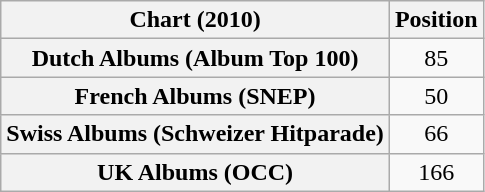<table class="wikitable sortable plainrowheaders" style="text-align:center;">
<tr>
<th>Chart (2010)</th>
<th>Position</th>
</tr>
<tr>
<th scope="row">Dutch Albums (Album Top 100)</th>
<td>85</td>
</tr>
<tr>
<th scope="row">French Albums (SNEP)</th>
<td>50</td>
</tr>
<tr>
<th scope="row">Swiss Albums (Schweizer Hitparade)</th>
<td>66</td>
</tr>
<tr>
<th scope="row">UK Albums (OCC)</th>
<td>166</td>
</tr>
</table>
